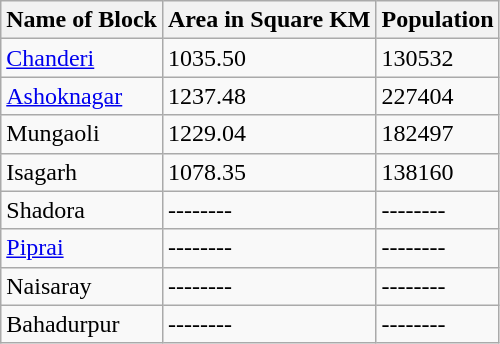<table class="wikitable">
<tr>
<th>Name of Block</th>
<th>Area in Square KM</th>
<th>Population</th>
</tr>
<tr>
<td><a href='#'>Chanderi</a></td>
<td>1035.50</td>
<td>130532</td>
</tr>
<tr>
<td><a href='#'>Ashoknagar</a></td>
<td>1237.48</td>
<td>227404</td>
</tr>
<tr>
<td>Mungaoli</td>
<td>1229.04</td>
<td>182497</td>
</tr>
<tr>
<td>Isagarh</td>
<td>1078.35</td>
<td>138160</td>
</tr>
<tr>
<td>Shadora</td>
<td>--------</td>
<td>--------</td>
</tr>
<tr>
<td><a href='#'>Piprai</a></td>
<td>--------</td>
<td>--------</td>
</tr>
<tr>
<td>Naisaray</td>
<td>--------</td>
<td>--------</td>
</tr>
<tr>
<td>Bahadurpur</td>
<td>--------</td>
<td>--------</td>
</tr>
</table>
